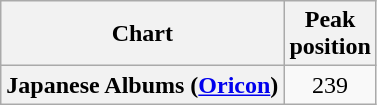<table class="wikitable plainrowheaders sortable" style="text-align:center;" border="1">
<tr>
<th scope="col">Chart</th>
<th scope="col">Peak<br>position</th>
</tr>
<tr>
<th scope="row">Japanese Albums (<a href='#'>Oricon</a>)</th>
<td>239</td>
</tr>
</table>
